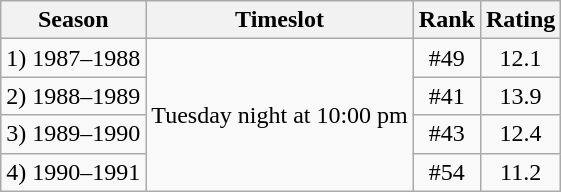<table class="wikitable" style="text-align:center;">
<tr>
<th><strong>Season</strong></th>
<th><strong>Timeslot</strong></th>
<th><strong>Rank</strong></th>
<th><strong>Rating</strong></th>
</tr>
<tr>
<td>1) 1987–1988</td>
<td rowspan="4">Tuesday night at 10:00 pm</td>
<td>#49</td>
<td>12.1</td>
</tr>
<tr>
<td>2) 1988–1989</td>
<td>#41</td>
<td>13.9</td>
</tr>
<tr>
<td>3) 1989–1990</td>
<td>#43</td>
<td>12.4</td>
</tr>
<tr>
<td>4) 1990–1991</td>
<td>#54 </td>
<td>11.2</td>
</tr>
</table>
